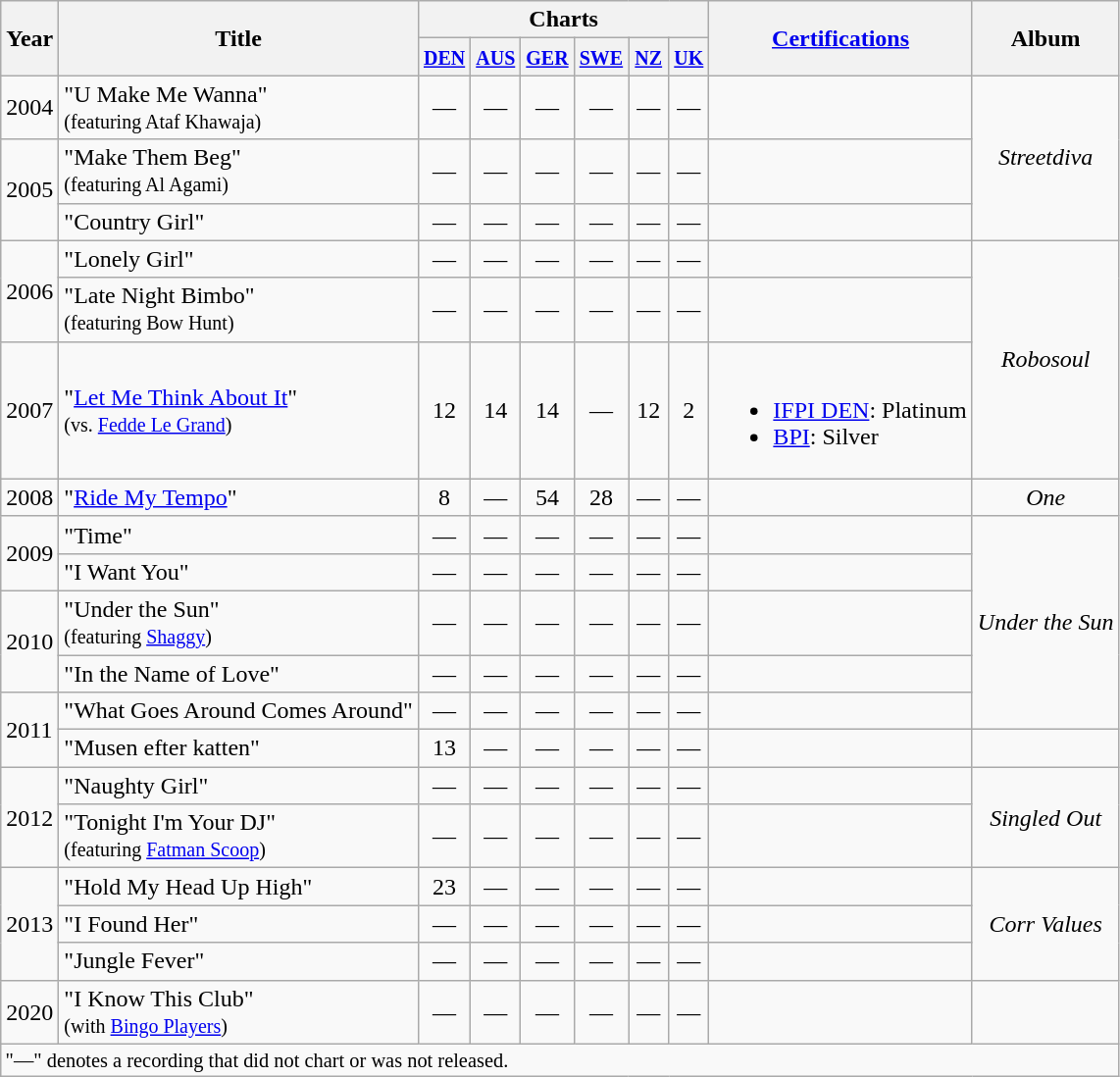<table class="wikitable">
<tr>
<th scope="col" rowspan="2">Year</th>
<th scope="col" rowspan="2">Title</th>
<th scope="col" colspan="6">Charts</th>
<th scope="col" rowspan="2"><a href='#'>Certifications</a></th>
<th scope="col" rowspan="2">Album</th>
</tr>
<tr>
<th width="20"><small><a href='#'>DEN</a></small><br></th>
<th width="20"><small><a href='#'>AUS</a></small></th>
<th width="20"><small><a href='#'>GER</a></small></th>
<th width="20"><small><a href='#'>SWE</a></small></th>
<th width="20"><small><a href='#'>NZ</a></small></th>
<th width="20"><small><a href='#'>UK</a></small></th>
</tr>
<tr>
<td>2004</td>
<td align="left">"U Make Me Wanna" <br><small>(featuring Ataf Khawaja)</small></td>
<td align="center">—</td>
<td align="center">—</td>
<td align="center">—</td>
<td align="center">—</td>
<td align="center">—</td>
<td align="center">—</td>
<td></td>
<td style="text-align:center;" rowspan="3"><em>Streetdiva</em></td>
</tr>
<tr>
<td rowspan="2">2005</td>
<td align="left">"Make Them Beg" <br><small>(featuring Al Agami)</small></td>
<td align="center">—</td>
<td align="center">—</td>
<td align="center">—</td>
<td align="center">—</td>
<td align="center">—</td>
<td align="center">—</td>
<td></td>
</tr>
<tr>
<td align="left">"Country Girl"</td>
<td align="center">—</td>
<td align="center">—</td>
<td align="center">—</td>
<td align="center">—</td>
<td align="center">—</td>
<td align="center">—</td>
<td></td>
</tr>
<tr>
<td rowspan="2">2006</td>
<td align="left">"Lonely Girl"</td>
<td align="center">—</td>
<td align="center">—</td>
<td align="center">—</td>
<td align="center">—</td>
<td align="center">—</td>
<td align="center">—</td>
<td></td>
<td style="text-align:center;" rowspan="3"><em>Robosoul</em></td>
</tr>
<tr>
<td align="left">"Late Night Bimbo" <br><small>(featuring Bow Hunt)</small></td>
<td align="center">—</td>
<td align="center">—</td>
<td align="center">—</td>
<td align="center">—</td>
<td align="center">—</td>
<td align="center">—</td>
<td></td>
</tr>
<tr>
<td>2007</td>
<td align="left">"<a href='#'>Let Me Think About It</a>" <br><small>(vs. <a href='#'>Fedde Le Grand</a>)</small></td>
<td align="center">12</td>
<td align="center">14</td>
<td align="center">14</td>
<td align="center">—</td>
<td align="center">12</td>
<td align="center">2</td>
<td><br><ul><li><a href='#'>IFPI DEN</a>: Platinum</li><li><a href='#'>BPI</a>: Silver</li></ul></td>
</tr>
<tr>
<td>2008</td>
<td align="left">"<a href='#'>Ride My Tempo</a>"</td>
<td align="center">8</td>
<td align="center">—</td>
<td align="center">54</td>
<td align="center">28</td>
<td align="center">—</td>
<td align="center">—</td>
<td></td>
<td style="text-align:center;"><em>One</em></td>
</tr>
<tr>
<td rowspan="2">2009</td>
<td align="left">"Time"</td>
<td align="center">—</td>
<td align="center">—</td>
<td align="center">—</td>
<td align="center">—</td>
<td align="center">—</td>
<td align="center">—</td>
<td></td>
<td style="text-align:center;" rowspan="5"><em>Under the Sun</em></td>
</tr>
<tr>
<td align="left">"I Want You"</td>
<td align="center">—</td>
<td align="center">—</td>
<td align="center">—</td>
<td align="center">—</td>
<td align="center">—</td>
<td align="center">—</td>
<td></td>
</tr>
<tr>
<td rowspan="2">2010</td>
<td align="left">"Under the Sun" <br><small>(featuring <a href='#'>Shaggy</a>)</small></td>
<td align="center">—</td>
<td align="center">—</td>
<td align="center">—</td>
<td align="center">—</td>
<td align="center">—</td>
<td align="center">—</td>
<td></td>
</tr>
<tr>
<td align="left">"In the Name of Love"</td>
<td align="center">—</td>
<td align="center">—</td>
<td align="center">—</td>
<td align="center">—</td>
<td align="center">—</td>
<td align="center">—</td>
<td></td>
</tr>
<tr>
<td rowspan="2">2011</td>
<td align="left">"What Goes Around Comes Around"</td>
<td align="center">—</td>
<td align="center">—</td>
<td align="center">—</td>
<td align="center">—</td>
<td align="center">—</td>
<td align="center">—</td>
<td></td>
</tr>
<tr>
<td align="left">"Musen efter katten"</td>
<td align="center">13</td>
<td align="center">—</td>
<td align="center">—</td>
<td align="center">—</td>
<td align="center">—</td>
<td align="center">—</td>
<td></td>
<td></td>
</tr>
<tr>
<td rowspan="2">2012</td>
<td align="left">"Naughty Girl"</td>
<td align="center">—</td>
<td align="center">—</td>
<td align="center">—</td>
<td align="center">—</td>
<td align="center">—</td>
<td align="center">—</td>
<td></td>
<td style="text-align:center;" rowspan="2"><em>Singled Out</em></td>
</tr>
<tr>
<td align="left">"Tonight I'm Your DJ" <br><small>(featuring <a href='#'>Fatman Scoop</a>)</small></td>
<td align="center">—</td>
<td align="center">—</td>
<td align="center">—</td>
<td align="center">—</td>
<td align="center">—</td>
<td align="center">—</td>
<td></td>
</tr>
<tr>
<td rowspan="3">2013</td>
<td align="left">"Hold My Head Up High"</td>
<td align="center">23</td>
<td align="center">—</td>
<td align="center">—</td>
<td align="center">—</td>
<td align="center">—</td>
<td align="center">—</td>
<td></td>
<td style="text-align:center;" rowspan="3"><em>Corr Values</em></td>
</tr>
<tr>
<td align="left">"I Found Her"</td>
<td align="center">—</td>
<td align="center">—</td>
<td align="center">—</td>
<td align="center">—</td>
<td align="center">—</td>
<td align="center">—</td>
<td></td>
</tr>
<tr>
<td align="left">"Jungle Fever"</td>
<td align="center">—</td>
<td align="center">—</td>
<td align="center">—</td>
<td align="center">—</td>
<td align="center">—</td>
<td align="center">—</td>
<td></td>
</tr>
<tr>
<td>2020</td>
<td align="left">"I Know This Club" <br><small>(with <a href='#'>Bingo Players</a>)</small></td>
<td align="center">—</td>
<td align="center">—</td>
<td align="center">—</td>
<td align="center">—</td>
<td align="center">—</td>
<td align="center">—</td>
<td></td>
<td></td>
</tr>
<tr>
<td colspan="10" style="font-size:85%">"—" denotes a recording that did not chart or was not released.</td>
</tr>
</table>
